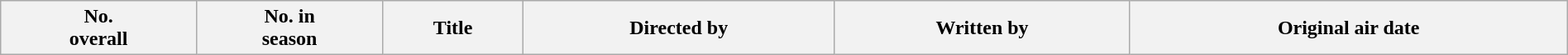<table class="wikitable plainrowheaders" style="width:100%; style="background:#fff;">
<tr>
<th style="background:#;">No.<br>overall</th>
<th style="background:#;">No. in<br>season</th>
<th style="background:#;">Title</th>
<th style="background:#;">Directed by</th>
<th style="background:#;">Written by</th>
<th style="background:#;">Original air date<br>











</th>
</tr>
</table>
